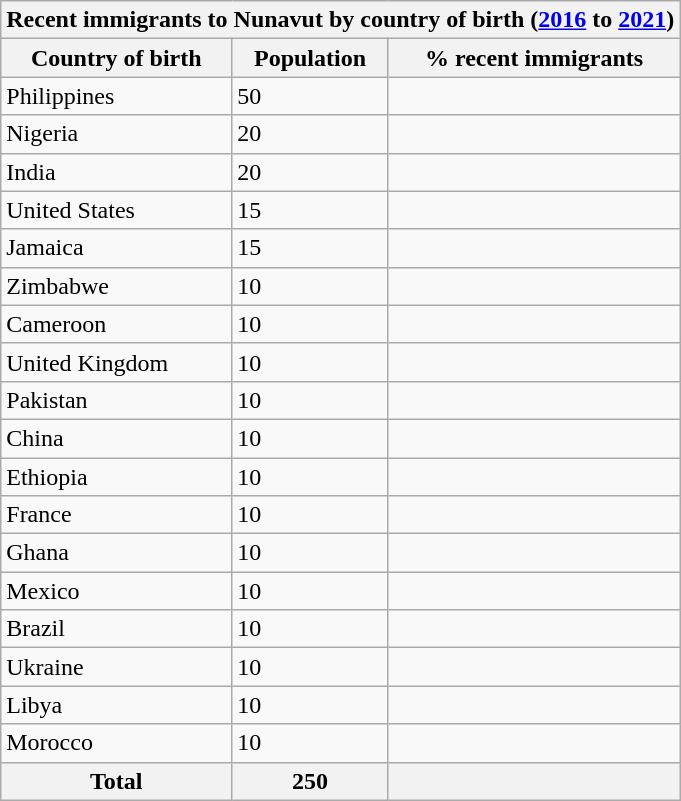<table class="wikitable">
<tr>
<th colspan="4">Recent immigrants to Nunavut by country of birth (<a href='#'>2016</a> to <a href='#'>2021</a>)</th>
</tr>
<tr>
<th>Country of birth</th>
<th>Population</th>
<th>% recent immigrants</th>
</tr>
<tr>
<td>Philippines</td>
<td>50</td>
<td></td>
</tr>
<tr>
<td>Nigeria</td>
<td>20</td>
<td></td>
</tr>
<tr>
<td>India</td>
<td>20</td>
<td></td>
</tr>
<tr>
<td>United States</td>
<td>15</td>
<td></td>
</tr>
<tr>
<td>Jamaica</td>
<td>15</td>
<td></td>
</tr>
<tr>
<td>Zimbabwe</td>
<td>10</td>
<td></td>
</tr>
<tr>
<td>Cameroon</td>
<td>10</td>
<td></td>
</tr>
<tr>
<td>United Kingdom</td>
<td>10</td>
<td></td>
</tr>
<tr>
<td>Pakistan</td>
<td>10</td>
<td></td>
</tr>
<tr>
<td>China</td>
<td>10</td>
<td></td>
</tr>
<tr>
<td>Ethiopia</td>
<td>10</td>
<td></td>
</tr>
<tr>
<td>France</td>
<td>10</td>
<td></td>
</tr>
<tr>
<td>Ghana</td>
<td>10</td>
<td></td>
</tr>
<tr>
<td>Mexico</td>
<td>10</td>
<td></td>
</tr>
<tr>
<td>Brazil</td>
<td>10</td>
<td></td>
</tr>
<tr>
<td>Ukraine</td>
<td>10</td>
<td></td>
</tr>
<tr>
<td>Libya</td>
<td>10</td>
<td></td>
</tr>
<tr>
<td>Morocco</td>
<td>10</td>
<td></td>
</tr>
<tr>
<th>Total</th>
<th>250</th>
<th></th>
</tr>
</table>
